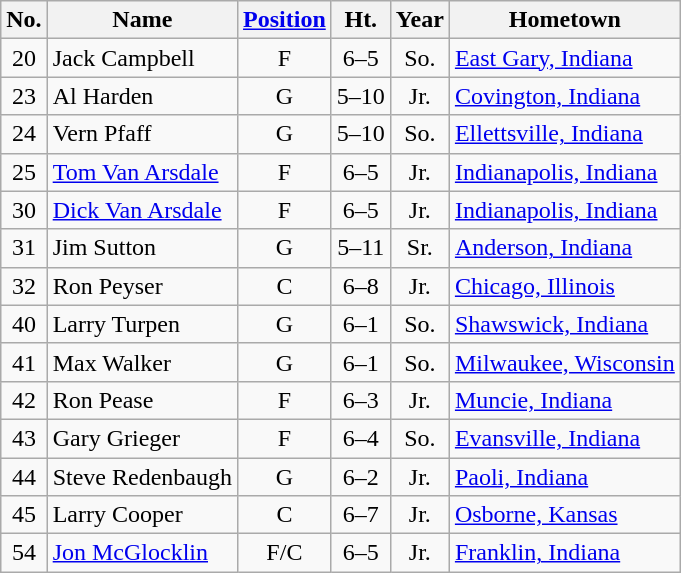<table class="wikitable" style="text-align:center">
<tr>
<th>No.</th>
<th>Name</th>
<th><a href='#'>Position</a></th>
<th>Ht.</th>
<th>Year</th>
<th>Hometown</th>
</tr>
<tr>
<td>20</td>
<td style="text-align:left">Jack Campbell</td>
<td>F</td>
<td>6–5</td>
<td>So.</td>
<td style="text-align:left"><a href='#'>East Gary, Indiana</a></td>
</tr>
<tr>
<td>23</td>
<td style="text-align:left">Al Harden</td>
<td>G</td>
<td>5–10</td>
<td>Jr.</td>
<td style="text-align:left"><a href='#'>Covington, Indiana</a></td>
</tr>
<tr>
<td>24</td>
<td style="text-align:left">Vern Pfaff</td>
<td>G</td>
<td>5–10</td>
<td>So.</td>
<td style="text-align:left"><a href='#'>Ellettsville, Indiana</a></td>
</tr>
<tr>
<td>25</td>
<td style="text-align:left"><a href='#'>Tom Van Arsdale</a></td>
<td>F</td>
<td>6–5</td>
<td>Jr.</td>
<td style="text-align:left"><a href='#'>Indianapolis, Indiana</a></td>
</tr>
<tr>
<td>30</td>
<td style="text-align:left"><a href='#'>Dick Van Arsdale</a></td>
<td>F</td>
<td>6–5</td>
<td>Jr.</td>
<td style="text-align:left"><a href='#'>Indianapolis, Indiana</a></td>
</tr>
<tr>
<td>31</td>
<td style="text-align:left">Jim Sutton</td>
<td>G</td>
<td>5–11</td>
<td>Sr.</td>
<td style="text-align:left"><a href='#'>Anderson, Indiana</a></td>
</tr>
<tr>
<td>32</td>
<td style="text-align:left">Ron Peyser</td>
<td>C</td>
<td>6–8</td>
<td>Jr.</td>
<td style="text-align:left"><a href='#'>Chicago, Illinois</a></td>
</tr>
<tr>
<td>40</td>
<td style="text-align:left">Larry Turpen</td>
<td>G</td>
<td>6–1</td>
<td>So.</td>
<td style="text-align:left"><a href='#'>Shawswick, Indiana</a></td>
</tr>
<tr>
<td>41</td>
<td style="text-align:left">Max Walker</td>
<td>G</td>
<td>6–1</td>
<td>So.</td>
<td style="text-align:left"><a href='#'>Milwaukee, Wisconsin</a></td>
</tr>
<tr>
<td>42</td>
<td style="text-align:left">Ron Pease</td>
<td>F</td>
<td>6–3</td>
<td>Jr.</td>
<td style="text-align:left"><a href='#'>Muncie, Indiana</a></td>
</tr>
<tr>
<td>43</td>
<td style="text-align:left">Gary Grieger</td>
<td>F</td>
<td>6–4</td>
<td>So.</td>
<td style="text-align:left"><a href='#'>Evansville, Indiana</a></td>
</tr>
<tr>
<td>44</td>
<td style="text-align:left">Steve Redenbaugh</td>
<td>G</td>
<td>6–2</td>
<td>Jr.</td>
<td style="text-align:left"><a href='#'>Paoli, Indiana</a></td>
</tr>
<tr>
<td>45</td>
<td style="text-align:left">Larry Cooper</td>
<td>C</td>
<td>6–7</td>
<td>Jr.</td>
<td style="text-align:left"><a href='#'>Osborne, Kansas</a></td>
</tr>
<tr>
<td>54</td>
<td style="text-align:left"><a href='#'>Jon McGlocklin</a></td>
<td>F/C</td>
<td>6–5</td>
<td>Jr.</td>
<td style="text-align:left"><a href='#'>Franklin, Indiana</a></td>
</tr>
</table>
